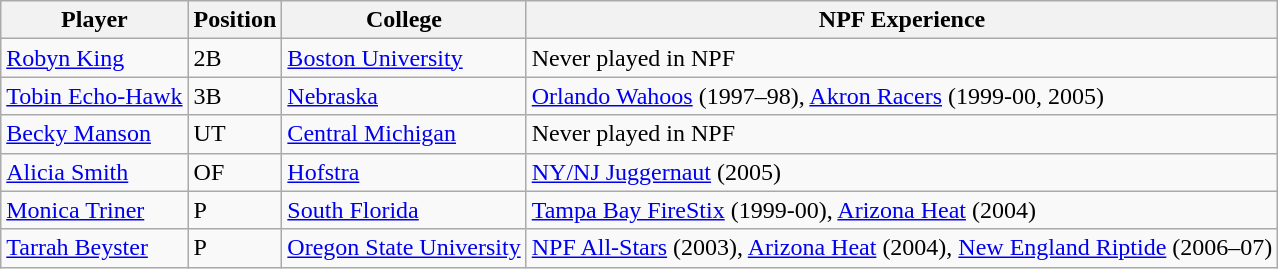<table class="wikitable">
<tr>
<th>Player</th>
<th>Position</th>
<th>College</th>
<th>NPF Experience</th>
</tr>
<tr>
<td><a href='#'>Robyn King</a></td>
<td>2B</td>
<td><a href='#'>Boston University</a></td>
<td>Never played in NPF</td>
</tr>
<tr>
<td><a href='#'>Tobin Echo-Hawk</a></td>
<td>3B</td>
<td><a href='#'>Nebraska</a></td>
<td><a href='#'>Orlando Wahoos</a> (1997–98), <a href='#'>Akron Racers</a> (1999-00, 2005)</td>
</tr>
<tr>
<td><a href='#'>Becky Manson</a></td>
<td>UT</td>
<td><a href='#'>Central Michigan</a></td>
<td>Never played in NPF</td>
</tr>
<tr>
<td><a href='#'>Alicia Smith</a></td>
<td>OF</td>
<td><a href='#'>Hofstra</a></td>
<td><a href='#'>NY/NJ Juggernaut</a> (2005)</td>
</tr>
<tr>
<td><a href='#'>Monica Triner</a></td>
<td>P</td>
<td><a href='#'>South Florida</a></td>
<td><a href='#'>Tampa Bay FireStix</a> (1999-00), <a href='#'>Arizona Heat</a> (2004)</td>
</tr>
<tr>
<td><a href='#'>Tarrah Beyster</a></td>
<td>P</td>
<td><a href='#'>Oregon State University</a></td>
<td><a href='#'>NPF All-Stars</a> (2003), <a href='#'>Arizona Heat</a> (2004), <a href='#'>New England Riptide</a> (2006–07)</td>
</tr>
</table>
